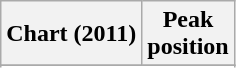<table class="wikitable sortable">
<tr>
<th>Chart (2011)</th>
<th>Peak<br>position</th>
</tr>
<tr>
</tr>
<tr>
</tr>
</table>
